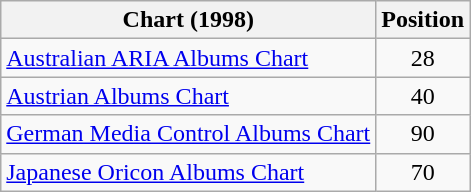<table class="wikitable sortable" style="text-align:center;">
<tr>
<th>Chart (1998)</th>
<th>Position</th>
</tr>
<tr>
<td align="left"><a href='#'>Australian ARIA Albums Chart</a></td>
<td>28</td>
</tr>
<tr>
<td align="left"><a href='#'>Austrian Albums Chart</a></td>
<td>40</td>
</tr>
<tr>
<td align="left"><a href='#'>German Media Control Albums Chart</a></td>
<td>90</td>
</tr>
<tr>
<td align="left"><a href='#'>Japanese Oricon Albums Chart</a></td>
<td>70</td>
</tr>
</table>
